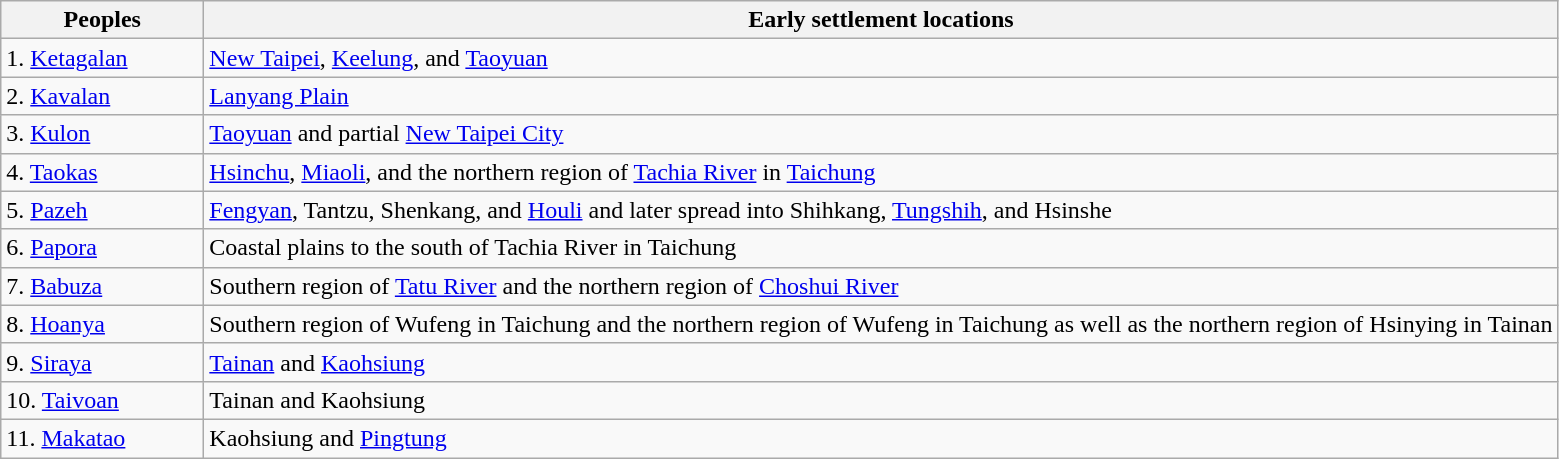<table class="wikitable">
<tr>
<th style="width:8em">Peoples</th>
<th>Early settlement locations</th>
</tr>
<tr>
<td>1. <a href='#'>Ketagalan</a></td>
<td><a href='#'>New Taipei</a>, <a href='#'>Keelung</a>, and <a href='#'>Taoyuan</a></td>
</tr>
<tr>
<td>2. <a href='#'>Kavalan</a></td>
<td><a href='#'>Lanyang Plain</a></td>
</tr>
<tr>
<td>3. <a href='#'>Kulon</a></td>
<td><a href='#'>Taoyuan</a> and partial <a href='#'>New Taipei City</a></td>
</tr>
<tr>
<td>4. <a href='#'>Taokas</a></td>
<td><a href='#'>Hsinchu</a>, <a href='#'>Miaoli</a>, and the northern region of <a href='#'>Tachia River</a> in <a href='#'>Taichung</a></td>
</tr>
<tr>
<td>5. <a href='#'>Pazeh</a></td>
<td><a href='#'>Fengyan</a>, Tantzu, Shenkang, and <a href='#'>Houli</a> and later spread into Shihkang, <a href='#'>Tungshih</a>, and Hsinshe</td>
</tr>
<tr>
<td>6. <a href='#'>Papora</a></td>
<td>Coastal plains to the south of Tachia River in Taichung</td>
</tr>
<tr>
<td>7. <a href='#'>Babuza</a></td>
<td>Southern region of <a href='#'>Tatu River</a> and the northern region of <a href='#'>Choshui River</a></td>
</tr>
<tr>
<td>8. <a href='#'>Hoanya</a></td>
<td>Southern region of Wufeng in Taichung and the northern region of Wufeng in Taichung as well as the northern region of Hsinying in Tainan</td>
</tr>
<tr>
<td>9. <a href='#'>Siraya</a></td>
<td><a href='#'>Tainan</a> and <a href='#'>Kaohsiung</a></td>
</tr>
<tr>
<td>10. <a href='#'>Taivoan</a></td>
<td>Tainan and Kaohsiung</td>
</tr>
<tr>
<td>11. <a href='#'>Makatao</a></td>
<td>Kaohsiung and <a href='#'>Pingtung</a></td>
</tr>
</table>
